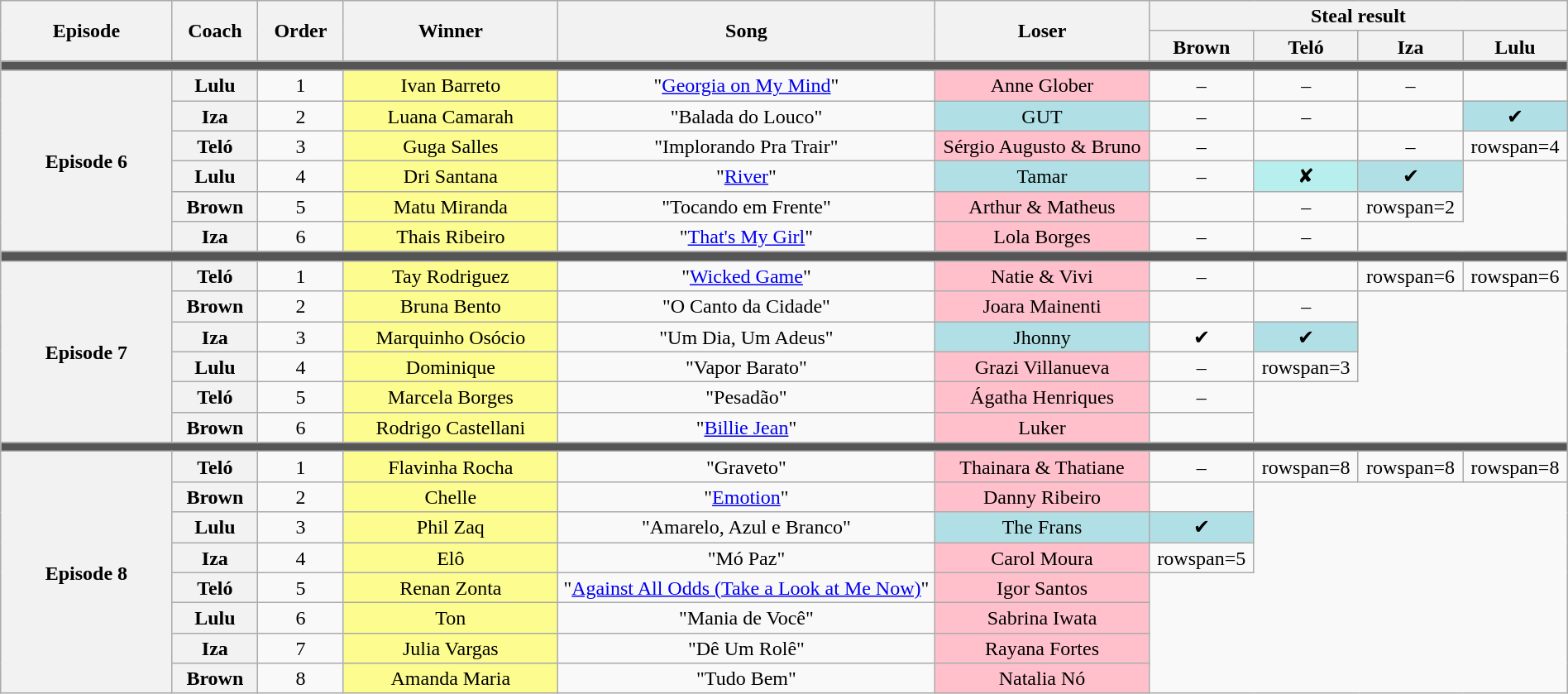<table class="wikitable" style="text-align:center; line-height:17px; width:100%;">
<tr>
<th scope="col" rowspan=2 width="10.0%">Episode</th>
<th scope="col" rowspan=2 width="05.0%">Coach</th>
<th scope="col" rowspan=2 width="05.0%">Order</th>
<th scope="col" rowspan=2 width="12.5%">Winner</th>
<th scope="col" rowspan=2 width="22.0%">Song</th>
<th scope="col" rowspan=2 width="12.5%">Loser</th>
<th scope="col" colspan=4 width="19.0%">Steal result</th>
</tr>
<tr>
<th width="4.75%">Brown</th>
<th width="4.75%">Teló</th>
<th width="4.75%">Iza</th>
<th width="4.75%">Lulu</th>
</tr>
<tr>
<td colspan=10 bgcolor="555555"></td>
</tr>
<tr>
<th rowspan=6>Episode 6<br></th>
<th>Lulu</th>
<td>1</td>
<td bgcolor=FDFC8F>Ivan Barreto</td>
<td>"<a href='#'>Georgia on My Mind</a>"</td>
<td bgcolor=FFC0CB>Anne Glober</td>
<td>–</td>
<td>–</td>
<td>–</td>
<td></td>
</tr>
<tr>
<th>Iza</th>
<td>2</td>
<td bgcolor=FDFC8F>Luana Camarah</td>
<td>"Balada do Louco"</td>
<td bgcolor=B0E0E6>GUT</td>
<td>–</td>
<td>–</td>
<td></td>
<td bgcolor=B0E0E6>✔</td>
</tr>
<tr>
<th>Teló</th>
<td>3</td>
<td bgcolor=FDFC8F>Guga Salles</td>
<td>"Implorando Pra Trair"</td>
<td bgcolor=FFC0CB>Sérgio Augusto & Bruno</td>
<td>–</td>
<td></td>
<td>–</td>
<td>rowspan=4 </td>
</tr>
<tr>
<th>Lulu</th>
<td>4</td>
<td bgcolor=FDFC8F>Dri Santana</td>
<td>"<a href='#'>River</a>"</td>
<td bgcolor=B0E0E6>Tamar</td>
<td>–</td>
<td bgcolor=B7EFEF>✘</td>
<td bgcolor=B0E0E6>✔</td>
</tr>
<tr>
<th>Brown</th>
<td>5</td>
<td bgcolor=FDFC8F>Matu Miranda</td>
<td>"Tocando em Frente"</td>
<td bgcolor=FFC0CB>Arthur & Matheus</td>
<td></td>
<td>–</td>
<td>rowspan=2 </td>
</tr>
<tr>
<th>Iza</th>
<td>6</td>
<td bgcolor=FDFC8F>Thais Ribeiro</td>
<td>"<a href='#'>That's My Girl</a>"</td>
<td bgcolor=FFC0CB>Lola Borges</td>
<td>–</td>
<td>–</td>
</tr>
<tr>
<td colspan=10 bgcolor="555555"></td>
</tr>
<tr>
<th rowspan=6>Episode 7<br></th>
<th>Teló</th>
<td>1</td>
<td bgcolor=FDFC8F>Tay Rodriguez</td>
<td>"<a href='#'>Wicked Game</a>"</td>
<td bgcolor=FFC0CB>Natie & Vivi</td>
<td>–</td>
<td></td>
<td>rowspan=6 </td>
<td>rowspan=6 </td>
</tr>
<tr>
<th>Brown</th>
<td>2</td>
<td bgcolor=FDFC8F>Bruna Bento</td>
<td>"O Canto da Cidade"</td>
<td bgcolor=FFC0CB>Joara Mainenti</td>
<td></td>
<td>–</td>
</tr>
<tr>
<th>Iza</th>
<td>3</td>
<td bgcolor=FDFC8F>Marquinho Osócio</td>
<td>"Um Dia, Um Adeus"</td>
<td bgcolor=B0E0E6>Jhonny</td>
<td>✔</td>
<td bgcolor=B0E0E6>✔</td>
</tr>
<tr>
<th>Lulu</th>
<td>4</td>
<td bgcolor=FDFC8F>Dominique</td>
<td>"Vapor Barato"</td>
<td bgcolor=FFC0CB>Grazi Villanueva</td>
<td>–</td>
<td>rowspan=3 </td>
</tr>
<tr>
<th>Teló</th>
<td>5</td>
<td bgcolor=FDFC8F>Marcela Borges</td>
<td>"Pesadão"</td>
<td bgcolor=FFC0CB>Ágatha Henriques</td>
<td>–</td>
</tr>
<tr>
<th>Brown</th>
<td>6</td>
<td bgcolor=FDFC8F>Rodrigo Castellani</td>
<td>"<a href='#'>Billie Jean</a>"</td>
<td bgcolor=FFC0CB>Luker</td>
<td></td>
</tr>
<tr>
<td colspan=10 bgcolor="555555"></td>
</tr>
<tr>
<th rowspan=8>Episode 8<br></th>
<th>Teló</th>
<td>1</td>
<td bgcolor=FDFC8F>Flavinha Rocha</td>
<td>"Graveto"</td>
<td bgcolor=FFC0CB>Thainara & Thatiane</td>
<td>–</td>
<td>rowspan=8 </td>
<td>rowspan=8 </td>
<td>rowspan=8 </td>
</tr>
<tr>
<th>Brown</th>
<td>2</td>
<td bgcolor=FDFC8F>Chelle</td>
<td>"<a href='#'>Emotion</a>"</td>
<td bgcolor=FFC0CB>Danny Ribeiro</td>
<td></td>
</tr>
<tr>
<th>Lulu</th>
<td>3</td>
<td bgcolor=FDFC8F>Phil Zaq</td>
<td>"Amarelo, Azul e Branco"</td>
<td bgcolor=B0E0E6>The Frans</td>
<td bgcolor=B0E0E6>✔</td>
</tr>
<tr>
<th>Iza</th>
<td>4</td>
<td bgcolor=FDFC8F>Elô</td>
<td>"Mó Paz"</td>
<td bgcolor=FFC0CB>Carol Moura</td>
<td>rowspan=5 </td>
</tr>
<tr>
<th>Teló</th>
<td>5</td>
<td bgcolor=FDFC8F>Renan Zonta</td>
<td>"<a href='#'>Against All Odds (Take a Look at Me Now)</a>"</td>
<td bgcolor=FFC0CB>Igor Santos</td>
</tr>
<tr>
<th>Lulu</th>
<td>6</td>
<td bgcolor=FDFC8F>Ton</td>
<td>"Mania de Você"</td>
<td bgcolor=FFC0CB>Sabrina Iwata</td>
</tr>
<tr>
<th>Iza</th>
<td>7</td>
<td bgcolor=FDFC8F>Julia Vargas</td>
<td>"Dê Um Rolê"</td>
<td bgcolor=FFC0CB>Rayana Fortes</td>
</tr>
<tr>
<th>Brown</th>
<td>8</td>
<td bgcolor=FDFC8F>Amanda Maria</td>
<td>"Tudo Bem"</td>
<td bgcolor=FFC0CB>Natalia Nó</td>
</tr>
</table>
